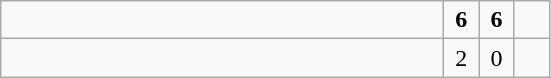<table class="wikitable">
<tr>
<td style="width:18em"><strong></strong></td>
<td align=center style="width:1em"><strong>6</strong></td>
<td align=center style="width:1em"><strong>6</strong></td>
<td align=center style="width:1em"></td>
</tr>
<tr>
<td style="width:18em"></td>
<td align=center style="width:1em">2</td>
<td align=center style="width:1em">0</td>
<td align=center style="width:1em"></td>
</tr>
</table>
